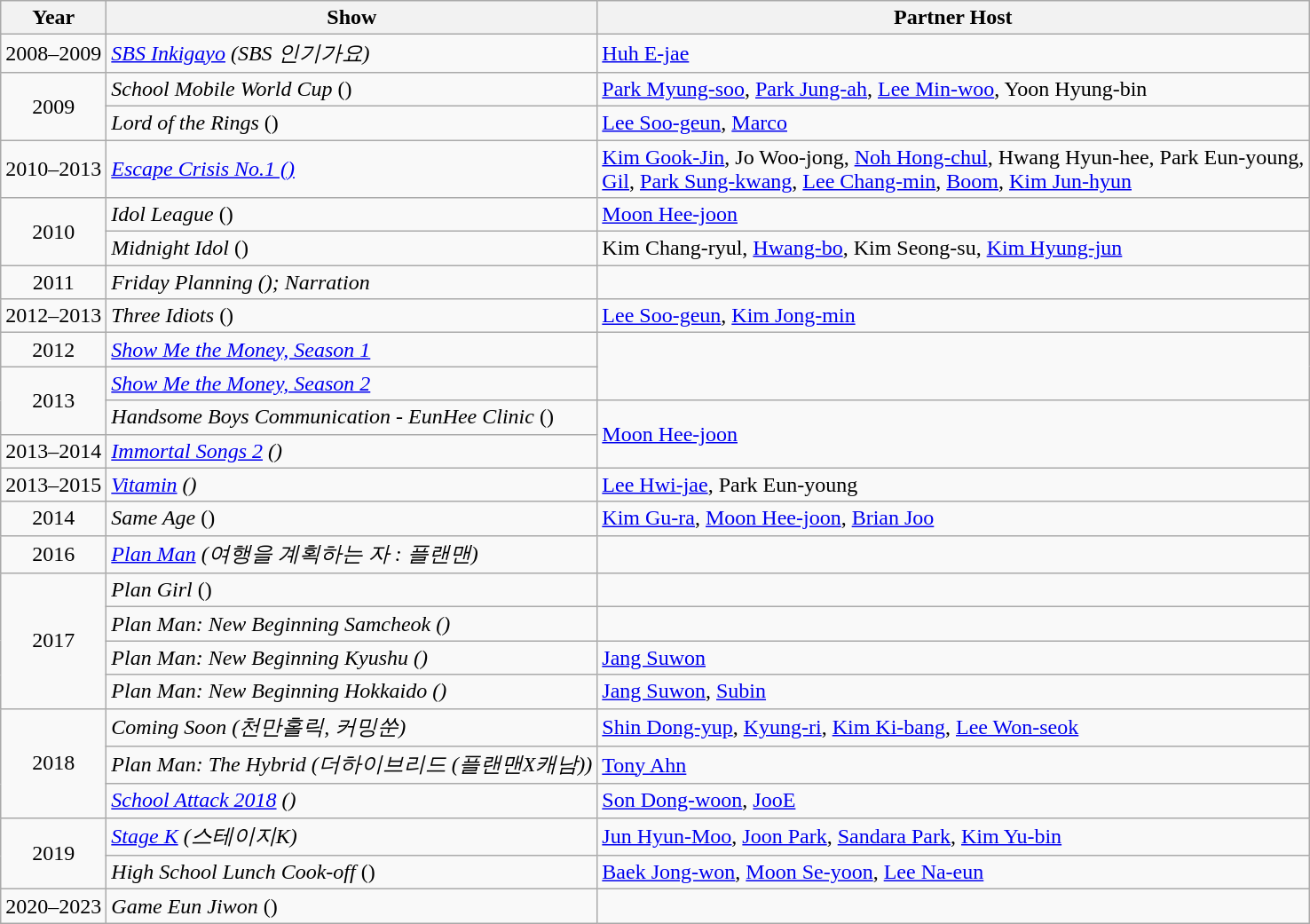<table class="wikitable sortable">
<tr>
<th>Year</th>
<th>Show</th>
<th>Partner Host</th>
</tr>
<tr>
<td style="text-align:center;">2008–2009</td>
<td><em><a href='#'>SBS Inkigayo</a> (SBS 인기가요)</em></td>
<td><a href='#'>Huh E-jae</a></td>
</tr>
<tr>
<td rowspan="2" style="text-align:center;">2009</td>
<td><em>School Mobile World Cup</em> ()</td>
<td><a href='#'>Park Myung-soo</a>, <a href='#'>Park Jung-ah</a>, <a href='#'>Lee Min-woo</a>, Yoon Hyung-bin</td>
</tr>
<tr>
<td><em>Lord of the Rings</em> ()</td>
<td><a href='#'>Lee Soo-geun</a>, <a href='#'>Marco</a></td>
</tr>
<tr>
<td style="text-align:center;">2010–2013</td>
<td><em><a href='#'>Escape Crisis No.1 ()</a></em></td>
<td><a href='#'>Kim Gook-Jin</a>, Jo Woo-jong, <a href='#'>Noh Hong-chul</a>, Hwang Hyun-hee, Park Eun-young,<br><a href='#'>Gil</a>, <a href='#'>Park Sung-kwang</a>, <a href='#'>Lee Chang-min</a>, <a href='#'>Boom</a>, <a href='#'>Kim Jun-hyun</a></td>
</tr>
<tr>
<td rowspan="2" style="text-align:center;">2010</td>
<td><em>Idol League</em> ()</td>
<td><a href='#'>Moon Hee-joon</a></td>
</tr>
<tr>
<td><em>Midnight Idol</em> ()</td>
<td>Kim Chang-ryul, <a href='#'>Hwang-bo</a>, Kim Seong-su, <a href='#'>Kim Hyung-jun</a></td>
</tr>
<tr>
<td style="text-align:center;">2011</td>
<td><em>Friday Planning (); Narration</em></td>
<td></td>
</tr>
<tr>
<td style="text-align:center;">2012–2013</td>
<td><em>Three Idiots</em> ()</td>
<td><a href='#'>Lee Soo-geun</a>, <a href='#'>Kim Jong-min</a></td>
</tr>
<tr>
<td style="text-align:center;">2012</td>
<td><em><a href='#'>Show Me the Money, Season 1</a></em></td>
<td rowspan="2"></td>
</tr>
<tr>
<td rowspan="2" style="text-align:center;">2013</td>
<td><em><a href='#'>Show Me the Money, Season 2</a></em></td>
</tr>
<tr>
<td><em>Handsome Boys Communication - EunHee Clinic</em> ()</td>
<td rowspan="2"><a href='#'>Moon Hee-joon</a></td>
</tr>
<tr>
<td style="text-align:center;">2013–2014</td>
<td><em><a href='#'>Immortal Songs 2</a> ()</em></td>
</tr>
<tr>
<td style="text-align:center;">2013–2015</td>
<td><em><a href='#'>Vitamin</a> ()</em></td>
<td><a href='#'>Lee Hwi-jae</a>, Park Eun-young</td>
</tr>
<tr>
<td style="text-align:center;">2014</td>
<td><em>Same Age</em> ()</td>
<td><a href='#'>Kim Gu-ra</a>, <a href='#'>Moon Hee-joon</a>, <a href='#'>Brian Joo</a></td>
</tr>
<tr>
<td style="text-align:center;">2016</td>
<td><em><a href='#'>Plan Man</a> (여행을 계획하는 자 : 플랜맨)</em></td>
<td></td>
</tr>
<tr>
<td rowspan="4" style="text-align:center;">2017</td>
<td><em>Plan Girl</em> ()</td>
<td></td>
</tr>
<tr>
<td><em>Plan Man: New Beginning Samcheok ()</em></td>
<td></td>
</tr>
<tr>
<td><em>Plan Man: New Beginning Kyushu ()</em></td>
<td><a href='#'>Jang Suwon</a></td>
</tr>
<tr>
<td><em>Plan Man: New Beginning Hokkaido ()</em></td>
<td><a href='#'>Jang Suwon</a>, <a href='#'>Subin</a></td>
</tr>
<tr>
<td rowspan="3" style="text-align:center;">2018</td>
<td><em>Coming Soon (천만홀릭, 커밍쑨)</em></td>
<td><a href='#'>Shin Dong-yup</a>, <a href='#'>Kyung-ri</a>, <a href='#'>Kim Ki-bang</a>, <a href='#'>Lee Won-seok</a></td>
</tr>
<tr>
<td><em>Plan Man: The Hybrid (더하이브리드 (플랜맨X캐남))</em></td>
<td><a href='#'>Tony Ahn</a></td>
</tr>
<tr>
<td><em><a href='#'>School Attack 2018</a> ()</em></td>
<td><a href='#'>Son Dong-woon</a>, <a href='#'>JooE</a></td>
</tr>
<tr>
<td rowspan="2" style="text-align:center;">2019</td>
<td><em><a href='#'>Stage K</a> (스테이지K)</em></td>
<td><a href='#'>Jun Hyun-Moo</a>, <a href='#'>Joon Park</a>, <a href='#'>Sandara Park</a>, <a href='#'>Kim Yu-bin</a></td>
</tr>
<tr>
<td><em>High School Lunch Cook-off</em> ()</td>
<td><a href='#'>Baek Jong-won</a>, <a href='#'>Moon Se-yoon</a>, <a href='#'>Lee Na-eun</a></td>
</tr>
<tr>
<td style="text-align:center;">2020–2023</td>
<td><em>Game Eun Jiwon</em> ()</td>
<td></td>
</tr>
</table>
